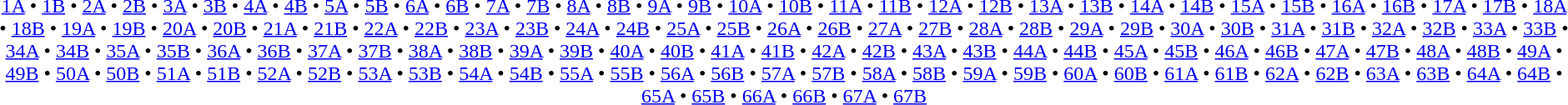<table id=toc class=toc summary=Contents>
<tr>
<td align=center><br><a href='#'>1A</a> • <a href='#'>1B</a> • <a href='#'>2A</a> • <a href='#'>2B</a> • <a href='#'>3A</a> • <a href='#'>3B</a> • <a href='#'>4A</a> • <a href='#'>4B</a> • <a href='#'>5A</a> • <a href='#'>5B</a> • <a href='#'>6A</a> • <a href='#'>6B</a> • <a href='#'>7A</a> • <a href='#'>7B</a> • <a href='#'>8A</a> • <a href='#'>8B</a> • <a href='#'>9A</a> • <a href='#'>9B</a> • <a href='#'>10A</a> • <a href='#'>10B</a> • <a href='#'>11A</a> • <a href='#'>11B</a> • <a href='#'>12A</a> • <a href='#'>12B</a> • <a href='#'>13A</a> • <a href='#'>13B</a> • <a href='#'>14A</a> • <a href='#'>14B</a> • <a href='#'>15A</a> • <a href='#'>15B</a> • <a href='#'>16A</a> • <a href='#'>16B</a> • <a href='#'>17A</a> • <a href='#'>17B</a> • <a href='#'>18A</a> • <a href='#'>18B</a> • <a href='#'>19A</a> • <a href='#'>19B</a> • <a href='#'>20A</a> • <a href='#'>20B</a> • <a href='#'>21A</a> • <a href='#'>21B</a> • <a href='#'>22A</a> • <a href='#'>22B</a> • <a href='#'>23A</a> • <a href='#'>23B</a> • <a href='#'>24A</a> • <a href='#'>24B</a> • <a href='#'>25A</a> • <a href='#'>25B</a> • <a href='#'>26A</a> • <a href='#'>26B</a> • <a href='#'>27A</a> • <a href='#'>27B</a> • <a href='#'>28A</a> • <a href='#'>28B</a> • <a href='#'>29A</a> • <a href='#'>29B</a> • <a href='#'>30A</a> • <a href='#'>30B</a> • <a href='#'>31A</a> • <a href='#'>31B</a> • <a href='#'>32A</a> • <a href='#'>32B</a> • <a href='#'>33A</a> • <a href='#'>33B</a> • <a href='#'>34A</a> • <a href='#'>34B</a> • <a href='#'>35A</a> • <a href='#'>35B</a> • <a href='#'>36A</a> • <a href='#'>36B</a> • <a href='#'>37A</a> • <a href='#'>37B</a> • <a href='#'>38A</a> • <a href='#'>38B</a> • <a href='#'>39A</a> • <a href='#'>39B</a> • <a href='#'>40A</a> • <a href='#'>40B</a> • <a href='#'>41A</a> • <a href='#'>41B</a> • <a href='#'>42A</a> • <a href='#'>42B</a> • <a href='#'>43A</a> • <a href='#'>43B</a> • <a href='#'>44A</a> • <a href='#'>44B</a> • <a href='#'>45A</a> • <a href='#'>45B</a> • <a href='#'>46A</a> • <a href='#'>46B</a> • <a href='#'>47A</a> • <a href='#'>47B</a> • <a href='#'>48A</a> • <a href='#'>48B</a> • <a href='#'>49A</a> • <a href='#'>49B</a> • <a href='#'>50A</a> • <a href='#'>50B</a> • <a href='#'>51A</a> • <a href='#'>51B</a> • <a href='#'>52A</a> • <a href='#'>52B</a> • <a href='#'>53A</a> • <a href='#'>53B</a> • <a href='#'>54A</a> • <a href='#'>54B</a> • <a href='#'>55A</a> • <a href='#'>55B</a> • <a href='#'>56A</a> • <a href='#'>56B</a> • <a href='#'>57A</a> • <a href='#'>57B</a> • <a href='#'>58A</a> • <a href='#'>58B</a> • <a href='#'>59A</a> • <a href='#'>59B</a> • <a href='#'>60A</a> • <a href='#'>60B</a> • <a href='#'>61A</a> • <a href='#'>61B</a> • <a href='#'>62A</a> • <a href='#'>62B</a> • <a href='#'>63A</a> • <a href='#'>63B</a> • <a href='#'>64A</a> • <a href='#'>64B</a> • <a href='#'>65A</a> • <a href='#'>65B</a> • <a href='#'>66A</a> • <a href='#'>66B</a> • <a href='#'>67A</a> • <a href='#'>67B</a></td>
</tr>
</table>
